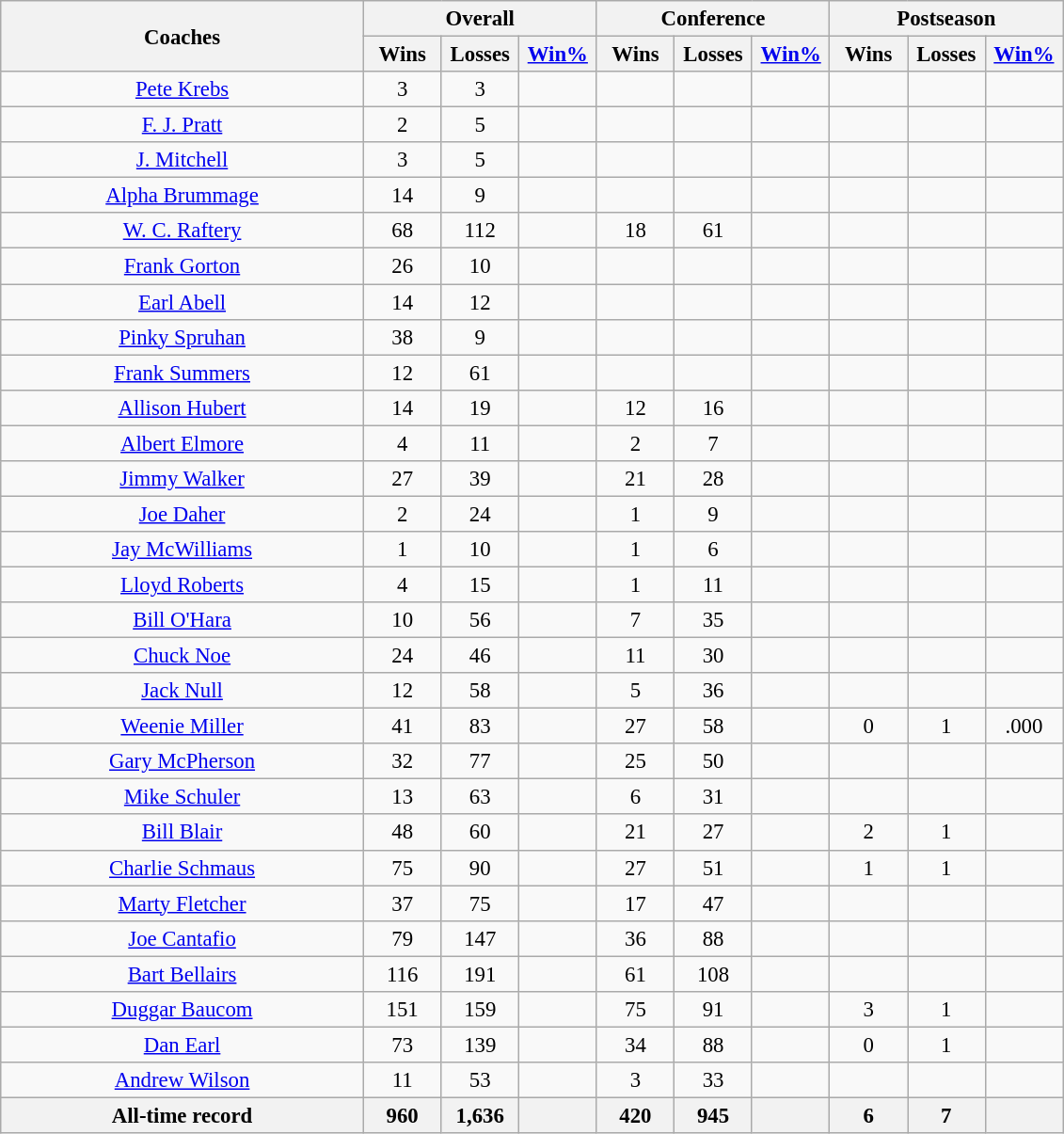<table class="wikitable sortable" style="text-align:center; font-size:95%">
<tr>
<th rowspan="2" style="width:250px;">Coaches</th>
<th colspan="3">Overall</th>
<th colspan="3">Conference</th>
<th colspan="3">Postseason</th>
</tr>
<tr>
<th width="48">Wins</th>
<th width="48">Losses</th>
<th width="48"><a href='#'>Win%</a></th>
<th width="48">Wins</th>
<th width="48">Losses</th>
<th width="48"><a href='#'>Win%</a></th>
<th width="48">Wins</th>
<th width="48">Losses</th>
<th width="48"><a href='#'>Win%</a></th>
</tr>
<tr>
<td><a href='#'>Pete Krebs</a></td>
<td>3</td>
<td>3</td>
<td></td>
<td></td>
<td></td>
<td></td>
<td></td>
<td></td>
<td></td>
</tr>
<tr>
<td><a href='#'>F. J. Pratt</a></td>
<td>2</td>
<td>5</td>
<td></td>
<td></td>
<td></td>
<td></td>
<td></td>
<td></td>
<td></td>
</tr>
<tr>
<td><a href='#'>J. Mitchell</a></td>
<td>3</td>
<td>5</td>
<td></td>
<td></td>
<td></td>
<td></td>
<td></td>
<td></td>
<td></td>
</tr>
<tr>
<td><a href='#'>Alpha Brummage</a></td>
<td>14</td>
<td>9</td>
<td></td>
<td></td>
<td></td>
<td></td>
<td></td>
<td></td>
<td></td>
</tr>
<tr>
<td><a href='#'>W. C. Raftery</a></td>
<td>68</td>
<td>112</td>
<td></td>
<td>18</td>
<td>61</td>
<td></td>
<td></td>
<td></td>
<td></td>
</tr>
<tr>
<td><a href='#'>Frank Gorton</a></td>
<td>26</td>
<td>10</td>
<td></td>
<td></td>
<td></td>
<td></td>
<td></td>
<td></td>
<td></td>
</tr>
<tr>
<td><a href='#'>Earl Abell</a></td>
<td>14</td>
<td>12</td>
<td></td>
<td></td>
<td></td>
<td></td>
<td></td>
<td></td>
<td></td>
</tr>
<tr>
<td><a href='#'>Pinky Spruhan</a></td>
<td>38</td>
<td>9</td>
<td></td>
<td></td>
<td></td>
<td></td>
<td></td>
<td></td>
<td></td>
</tr>
<tr>
<td><a href='#'>Frank Summers</a></td>
<td>12</td>
<td>61</td>
<td></td>
<td></td>
<td></td>
<td></td>
<td></td>
<td></td>
<td></td>
</tr>
<tr>
<td><a href='#'>Allison Hubert</a></td>
<td>14</td>
<td>19</td>
<td></td>
<td>12</td>
<td>16</td>
<td></td>
<td></td>
<td></td>
<td></td>
</tr>
<tr>
<td><a href='#'>Albert Elmore</a></td>
<td>4</td>
<td>11</td>
<td></td>
<td>2</td>
<td>7</td>
<td></td>
<td></td>
<td></td>
<td></td>
</tr>
<tr>
<td><a href='#'>Jimmy Walker</a></td>
<td>27</td>
<td>39</td>
<td></td>
<td>21</td>
<td>28</td>
<td></td>
<td></td>
<td></td>
<td></td>
</tr>
<tr>
<td><a href='#'>Joe Daher</a></td>
<td>2</td>
<td>24</td>
<td></td>
<td>1</td>
<td>9</td>
<td></td>
<td></td>
<td></td>
<td></td>
</tr>
<tr>
<td><a href='#'>Jay McWilliams</a></td>
<td>1</td>
<td>10</td>
<td></td>
<td>1</td>
<td>6</td>
<td></td>
<td></td>
<td></td>
<td></td>
</tr>
<tr>
<td><a href='#'>Lloyd Roberts</a></td>
<td>4</td>
<td>15</td>
<td></td>
<td>1</td>
<td>11</td>
<td></td>
<td></td>
<td></td>
<td></td>
</tr>
<tr>
<td><a href='#'>Bill O'Hara</a></td>
<td>10</td>
<td>56</td>
<td></td>
<td>7</td>
<td>35</td>
<td></td>
<td></td>
<td></td>
<td></td>
</tr>
<tr>
<td><a href='#'>Chuck Noe</a></td>
<td>24</td>
<td>46</td>
<td></td>
<td>11</td>
<td>30</td>
<td></td>
<td></td>
<td></td>
<td></td>
</tr>
<tr>
<td><a href='#'>Jack Null</a></td>
<td>12</td>
<td>58</td>
<td></td>
<td>5</td>
<td>36</td>
<td></td>
<td></td>
<td></td>
<td></td>
</tr>
<tr>
<td><a href='#'>Weenie Miller</a></td>
<td>41</td>
<td>83</td>
<td></td>
<td>27</td>
<td>58</td>
<td></td>
<td>0</td>
<td>1</td>
<td>.000</td>
</tr>
<tr>
<td><a href='#'>Gary McPherson</a></td>
<td>32</td>
<td>77</td>
<td></td>
<td>25</td>
<td>50</td>
<td></td>
<td></td>
<td></td>
<td></td>
</tr>
<tr>
<td><a href='#'>Mike Schuler</a></td>
<td>13</td>
<td>63</td>
<td></td>
<td>6</td>
<td>31</td>
<td></td>
<td></td>
<td></td>
<td></td>
</tr>
<tr>
<td><a href='#'>Bill Blair</a></td>
<td>48</td>
<td>60</td>
<td></td>
<td>21</td>
<td>27</td>
<td></td>
<td>2</td>
<td>1</td>
<td></td>
</tr>
<tr>
<td><a href='#'>Charlie Schmaus</a></td>
<td>75</td>
<td>90</td>
<td></td>
<td>27</td>
<td>51</td>
<td></td>
<td>1</td>
<td>1</td>
<td></td>
</tr>
<tr>
<td><a href='#'>Marty Fletcher</a></td>
<td>37</td>
<td>75</td>
<td></td>
<td>17</td>
<td>47</td>
<td></td>
<td></td>
<td></td>
<td></td>
</tr>
<tr>
<td><a href='#'>Joe Cantafio</a></td>
<td>79</td>
<td>147</td>
<td></td>
<td>36</td>
<td>88</td>
<td></td>
<td></td>
<td></td>
<td></td>
</tr>
<tr>
<td><a href='#'>Bart Bellairs</a></td>
<td>116</td>
<td>191</td>
<td></td>
<td>61</td>
<td>108</td>
<td></td>
<td></td>
<td></td>
<td></td>
</tr>
<tr>
<td><a href='#'>Duggar Baucom</a></td>
<td>151</td>
<td>159</td>
<td></td>
<td>75</td>
<td>91</td>
<td></td>
<td>3</td>
<td>1</td>
<td></td>
</tr>
<tr>
<td><a href='#'>Dan Earl</a></td>
<td>73</td>
<td>139</td>
<td></td>
<td>34</td>
<td>88</td>
<td></td>
<td>0</td>
<td>1</td>
<td></td>
</tr>
<tr>
<td><a href='#'>Andrew Wilson</a></td>
<td>11</td>
<td>53</td>
<td></td>
<td>3</td>
<td>33</td>
<td></td>
<td></td>
<td></td>
<td></td>
</tr>
<tr>
<th>All-time record</th>
<th>960</th>
<th>1,636</th>
<th></th>
<th>420</th>
<th>945</th>
<th></th>
<th>6</th>
<th>7</th>
<th></th>
</tr>
</table>
